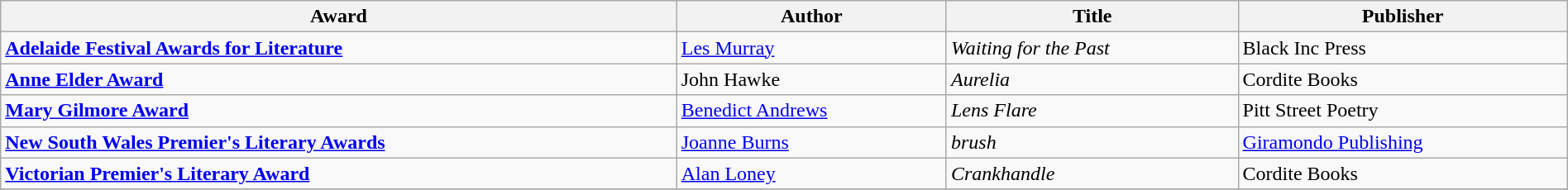<table class="wikitable" width=100%>
<tr>
<th>Award</th>
<th>Author</th>
<th>Title</th>
<th>Publisher</th>
</tr>
<tr>
<td><strong><a href='#'>Adelaide Festival Awards for Literature</a></strong></td>
<td><a href='#'>Les Murray</a></td>
<td><em>Waiting for the Past</em></td>
<td>Black Inc Press</td>
</tr>
<tr>
<td><strong><a href='#'>Anne Elder Award</a></strong></td>
<td>John Hawke</td>
<td><em>Aurelia</em></td>
<td>Cordite Books</td>
</tr>
<tr>
<td><strong><a href='#'>Mary Gilmore Award</a></strong></td>
<td><a href='#'>Benedict Andrews</a></td>
<td><em>Lens Flare</em></td>
<td>Pitt Street Poetry</td>
</tr>
<tr>
<td><strong><a href='#'>New South Wales Premier's Literary Awards</a></strong></td>
<td><a href='#'>Joanne Burns</a></td>
<td><em>brush</em></td>
<td><a href='#'>Giramondo Publishing</a></td>
</tr>
<tr>
<td><strong><a href='#'>Victorian Premier's Literary Award</a></strong></td>
<td><a href='#'>Alan Loney</a></td>
<td><em>Crankhandle</em></td>
<td>Cordite Books</td>
</tr>
<tr>
</tr>
</table>
